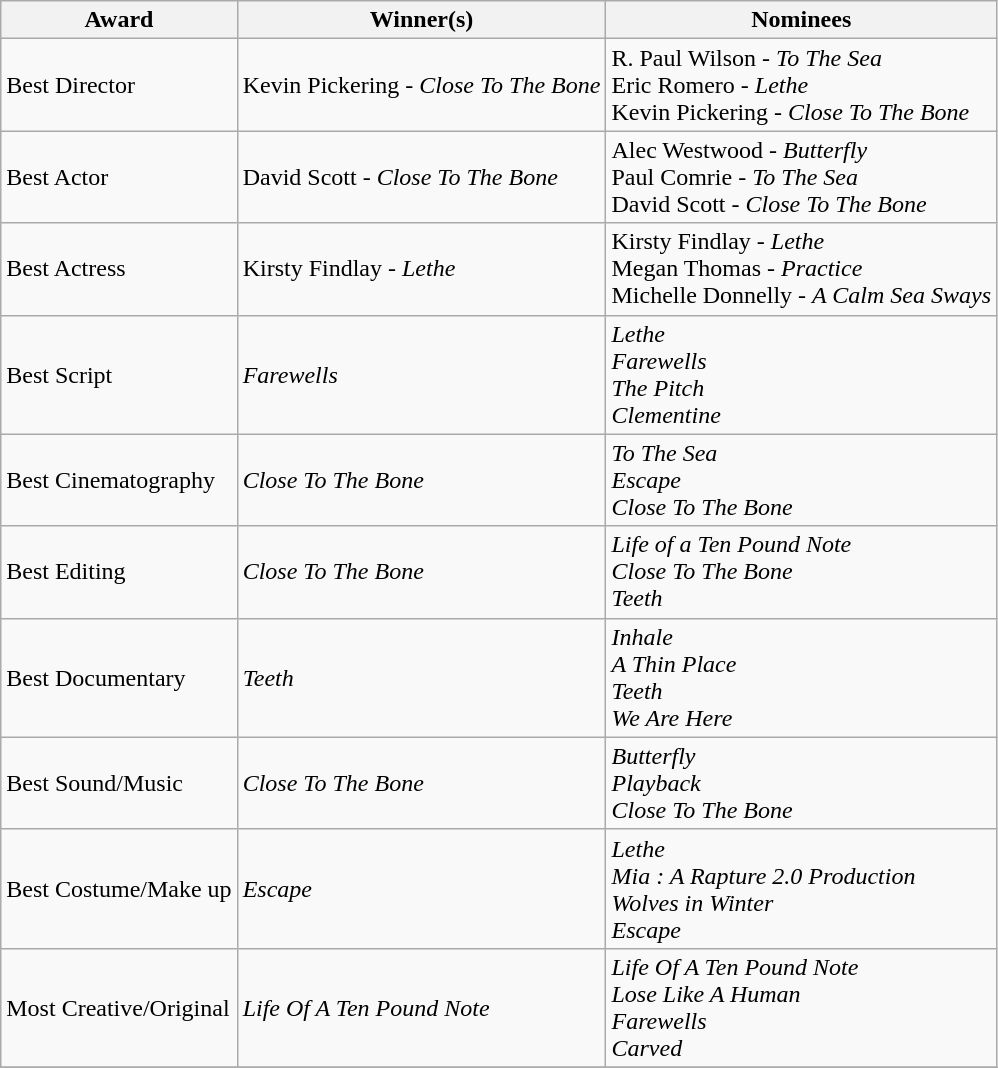<table class="wikitable">
<tr>
<th>Award</th>
<th>Winner(s)</th>
<th>Nominees</th>
</tr>
<tr>
<td>Best Director</td>
<td>Kevin Pickering - <em>Close To The Bone</em></td>
<td>R. Paul Wilson - <em>To The Sea</em><br>Eric Romero - <em>Lethe</em><br>Kevin Pickering - <em>Close To The Bone</em></td>
</tr>
<tr>
<td>Best Actor</td>
<td>David Scott - <em>Close To The Bone</em></td>
<td>Alec Westwood - <em>Butterfly</em><br>Paul Comrie - <em>To The Sea</em><br>David Scott - <em>Close To The Bone</em></td>
</tr>
<tr>
<td>Best Actress</td>
<td>Kirsty Findlay - <em>Lethe</em></td>
<td>Kirsty Findlay - <em>Lethe</em><br>Megan Thomas - <em>Practice</em><br>Michelle Donnelly - <em>A Calm Sea Sways</em></td>
</tr>
<tr>
<td>Best Script</td>
<td><em>Farewells</em></td>
<td><em>Lethe</em><br><em>Farewells</em><br><em>The Pitch</em><br><em>Clementine</em></td>
</tr>
<tr>
<td>Best Cinematography</td>
<td><em>Close To The Bone</em></td>
<td><em>To The Sea</em><br><em>Escape</em><br><em>Close To The Bone</em></td>
</tr>
<tr>
<td>Best Editing</td>
<td><em>Close To The Bone</em></td>
<td><em>Life of a Ten Pound Note</em><br><em>Close To The Bone</em><br><em>Teeth</em></td>
</tr>
<tr>
<td>Best Documentary</td>
<td><em>Teeth</em></td>
<td><em>Inhale</em><br><em>A Thin Place</em><br><em>Teeth</em><br><em>We Are Here</em></td>
</tr>
<tr>
<td>Best Sound/Music</td>
<td><em>Close To The Bone</em></td>
<td><em>Butterfly</em><br><em>Playback</em><br><em>Close To The Bone</em></td>
</tr>
<tr>
<td>Best Costume/Make up</td>
<td><em>Escape</em></td>
<td><em>Lethe</em><br><em>Mia : A Rapture 2.0 Production</em><br><em>Wolves in Winter</em><br><em>Escape</em></td>
</tr>
<tr>
<td>Most Creative/Original</td>
<td><em>Life Of A Ten Pound Note</em></td>
<td><em>Life Of A Ten Pound Note</em><br><em>Lose Like A Human</em><br><em>Farewells</em><br><em>Carved</em></td>
</tr>
<tr>
</tr>
</table>
